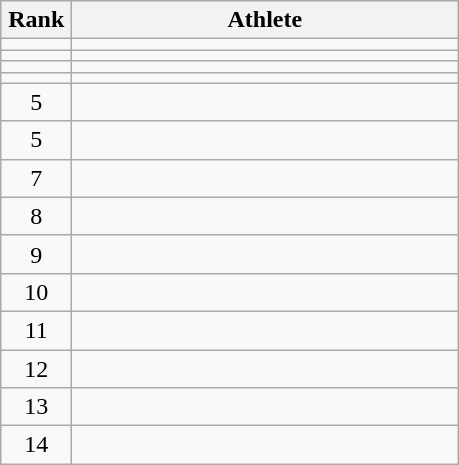<table class="wikitable" style="text-align: center;">
<tr>
<th width=40>Rank</th>
<th width=250>Athlete</th>
</tr>
<tr>
<td></td>
<td align="left"></td>
</tr>
<tr>
<td></td>
<td align="left"></td>
</tr>
<tr>
<td></td>
<td align="left"></td>
</tr>
<tr>
<td></td>
<td align="left"></td>
</tr>
<tr>
<td>5</td>
<td align="left"></td>
</tr>
<tr>
<td>5</td>
<td align="left"></td>
</tr>
<tr>
<td>7</td>
<td align="left"></td>
</tr>
<tr>
<td>8</td>
<td align="left"></td>
</tr>
<tr>
<td>9</td>
<td align="left"></td>
</tr>
<tr>
<td>10</td>
<td align="left"></td>
</tr>
<tr>
<td>11</td>
<td align="left"></td>
</tr>
<tr>
<td>12</td>
<td align="left"></td>
</tr>
<tr>
<td>13</td>
<td align="left"></td>
</tr>
<tr>
<td>14</td>
<td align="left"></td>
</tr>
</table>
